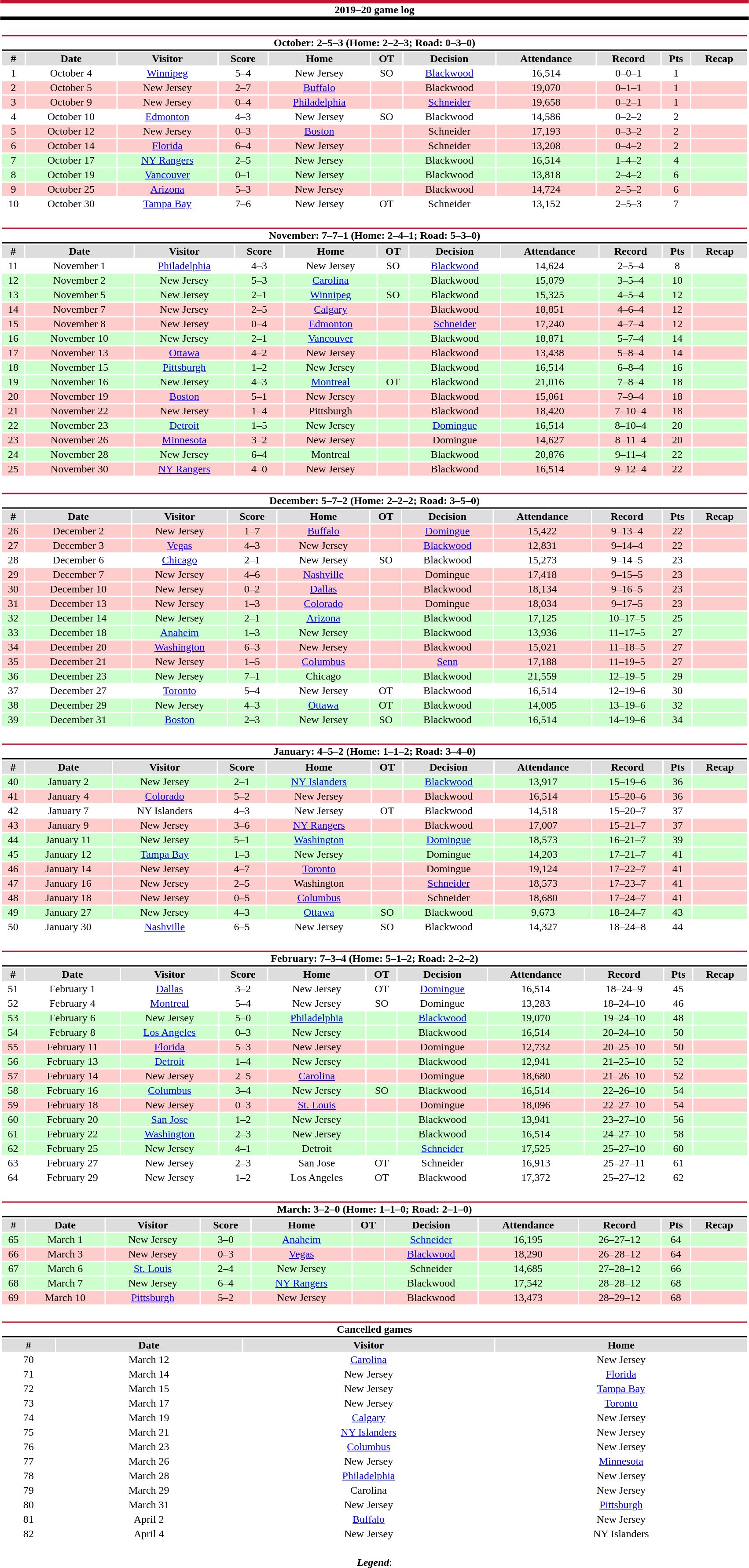<table class="toccolours" style="width:90%; clear:both; margin:1.5em auto; text-align:center;">
<tr>
<th colspan="11" style="background:#FFFFFF; border-top:#C8102E 5px solid; border-bottom:#010101 5px solid;">2019–20 game log</th>
</tr>
<tr>
<td colspan="11"><br><table class="toccolours collapsible collapsed" style="width:100%;">
<tr>
<th colspan="11" style="background:#FFFFFF; border-top:#C8102E 2px solid; border-bottom:#010101 2px solid;">October: 2–5–3 (Home: 2–2–3; Road: 0–3–0)</th>
</tr>
<tr style="background:#ddd;">
<th>#</th>
<th>Date</th>
<th>Visitor</th>
<th>Score</th>
<th>Home</th>
<th>OT</th>
<th>Decision</th>
<th>Attendance</th>
<th>Record</th>
<th>Pts</th>
<th>Recap</th>
</tr>
<tr style="background:#fff;">
<td>1</td>
<td>October 4</td>
<td><a href='#'>Winnipeg</a></td>
<td>5–4</td>
<td>New Jersey</td>
<td>SO</td>
<td><a href='#'>Blackwood</a></td>
<td>16,514</td>
<td>0–0–1</td>
<td>1</td>
<td></td>
</tr>
<tr style="background:#fcc;">
<td>2</td>
<td>October 5</td>
<td>New Jersey</td>
<td>2–7</td>
<td><a href='#'>Buffalo</a></td>
<td></td>
<td>Blackwood</td>
<td>19,070</td>
<td>0–1–1</td>
<td>1</td>
<td></td>
</tr>
<tr style="background:#fcc;">
<td>3</td>
<td>October 9</td>
<td>New Jersey</td>
<td>0–4</td>
<td><a href='#'>Philadelphia</a></td>
<td></td>
<td><a href='#'>Schneider</a></td>
<td>19,658</td>
<td>0–2–1</td>
<td>1</td>
<td></td>
</tr>
<tr style="background:#fff;">
<td>4</td>
<td>October 10</td>
<td><a href='#'>Edmonton</a></td>
<td>4–3</td>
<td>New Jersey</td>
<td>SO</td>
<td>Blackwood</td>
<td>14,586</td>
<td>0–2–2</td>
<td>2</td>
<td></td>
</tr>
<tr style="background:#fcc;">
<td>5</td>
<td>October 12</td>
<td>New Jersey</td>
<td>0–3</td>
<td><a href='#'>Boston</a></td>
<td></td>
<td>Schneider</td>
<td>17,193</td>
<td>0–3–2</td>
<td>2</td>
<td></td>
</tr>
<tr style="background:#fcc;">
<td>6</td>
<td>October 14</td>
<td><a href='#'>Florida</a></td>
<td>6–4</td>
<td>New Jersey</td>
<td></td>
<td>Schneider</td>
<td>13,208</td>
<td>0–4–2</td>
<td>2</td>
<td></td>
</tr>
<tr style="background:#cfc;">
<td>7</td>
<td>October 17</td>
<td><a href='#'>NY Rangers</a></td>
<td>2–5</td>
<td>New Jersey</td>
<td></td>
<td>Blackwood</td>
<td>16,514</td>
<td>1–4–2</td>
<td>4</td>
<td></td>
</tr>
<tr style="background:#cfc;">
<td>8</td>
<td>October 19</td>
<td><a href='#'>Vancouver</a></td>
<td>0–1</td>
<td>New Jersey</td>
<td></td>
<td>Blackwood</td>
<td>13,818</td>
<td>2–4–2</td>
<td>6</td>
<td></td>
</tr>
<tr style="background:#fcc;">
<td>9</td>
<td>October 25</td>
<td><a href='#'>Arizona</a></td>
<td>5–3</td>
<td>New Jersey</td>
<td></td>
<td>Blackwood</td>
<td>14,724</td>
<td>2–5–2</td>
<td>6</td>
<td></td>
</tr>
<tr style="background:#fff;">
<td>10</td>
<td>October 30</td>
<td><a href='#'>Tampa Bay</a></td>
<td>7–6</td>
<td>New Jersey</td>
<td>OT</td>
<td>Schneider</td>
<td>13,152</td>
<td>2–5–3</td>
<td>7</td>
<td></td>
</tr>
</table>
</td>
</tr>
<tr>
<td colspan="11"><br><table class="toccolours collapsible collapsed" style="width:100%;">
<tr>
<th colspan="11" style="background:#FFFFFF; border-top:#C8102E 2px solid; border-bottom:#010101 2px solid;">November: 7–7–1 (Home: 2–4–1; Road: 5–3–0)</th>
</tr>
<tr style="background:#ddd;">
<th>#</th>
<th>Date</th>
<th>Visitor</th>
<th>Score</th>
<th>Home</th>
<th>OT</th>
<th>Decision</th>
<th>Attendance</th>
<th>Record</th>
<th>Pts</th>
<th>Recap</th>
</tr>
<tr style="background:#fff;">
<td>11</td>
<td>November 1</td>
<td><a href='#'>Philadelphia</a></td>
<td>4–3</td>
<td>New Jersey</td>
<td>SO</td>
<td><a href='#'>Blackwood</a></td>
<td>14,624</td>
<td>2–5–4</td>
<td>8</td>
<td></td>
</tr>
<tr style="background:#cfc;">
<td>12</td>
<td>November 2</td>
<td>New Jersey</td>
<td>5–3</td>
<td><a href='#'>Carolina</a></td>
<td></td>
<td>Blackwood</td>
<td>15,079</td>
<td>3–5–4</td>
<td>10</td>
<td></td>
</tr>
<tr style="background:#cfc;">
<td>13</td>
<td>November 5</td>
<td>New Jersey</td>
<td>2–1</td>
<td><a href='#'>Winnipeg</a></td>
<td>SO</td>
<td>Blackwood</td>
<td>15,325</td>
<td>4–5–4</td>
<td>12</td>
<td></td>
</tr>
<tr style="background:#fcc;">
<td>14</td>
<td>November 7</td>
<td>New Jersey</td>
<td>2–5</td>
<td><a href='#'>Calgary</a></td>
<td></td>
<td>Blackwood</td>
<td>18,851</td>
<td>4–6–4</td>
<td>12</td>
<td></td>
</tr>
<tr style="background:#fcc;">
<td>15</td>
<td>November 8</td>
<td>New Jersey</td>
<td>0–4</td>
<td><a href='#'>Edmonton</a></td>
<td></td>
<td><a href='#'>Schneider</a></td>
<td>17,240</td>
<td>4–7–4</td>
<td>12</td>
<td></td>
</tr>
<tr style="background:#cfc;">
<td>16</td>
<td>November 10</td>
<td>New Jersey</td>
<td>2–1</td>
<td><a href='#'>Vancouver</a></td>
<td></td>
<td>Blackwood</td>
<td>18,871</td>
<td>5–7–4</td>
<td>14</td>
<td></td>
</tr>
<tr style="background:#fcc;">
<td>17</td>
<td>November 13</td>
<td><a href='#'>Ottawa</a></td>
<td>4–2</td>
<td>New Jersey</td>
<td></td>
<td>Blackwood</td>
<td>13,438</td>
<td>5–8–4</td>
<td>14</td>
<td></td>
</tr>
<tr style="background:#cfc;">
<td>18</td>
<td>November 15</td>
<td><a href='#'>Pittsburgh</a></td>
<td>1–2</td>
<td>New Jersey</td>
<td></td>
<td>Blackwood</td>
<td>16,514</td>
<td>6–8–4</td>
<td>16</td>
<td></td>
</tr>
<tr style="background:#cfc;">
<td>19</td>
<td>November 16</td>
<td>New Jersey</td>
<td>4–3</td>
<td><a href='#'>Montreal</a></td>
<td>OT</td>
<td>Blackwood</td>
<td>21,016</td>
<td>7–8–4</td>
<td>18</td>
<td></td>
</tr>
<tr style="background:#fcc;">
<td>20</td>
<td>November 19</td>
<td><a href='#'>Boston</a></td>
<td>5–1</td>
<td>New Jersey</td>
<td></td>
<td>Blackwood</td>
<td>15,061</td>
<td>7–9–4</td>
<td>18</td>
<td></td>
</tr>
<tr style="background:#fcc;">
<td>21</td>
<td>November 22</td>
<td>New Jersey</td>
<td>1–4</td>
<td>Pittsburgh</td>
<td></td>
<td>Blackwood</td>
<td>18,420</td>
<td>7–10–4</td>
<td>18</td>
<td></td>
</tr>
<tr style="background:#cfc;">
<td>22</td>
<td>November 23</td>
<td><a href='#'>Detroit</a></td>
<td>1–5</td>
<td>New Jersey</td>
<td></td>
<td><a href='#'>Domingue</a></td>
<td>16,514</td>
<td>8–10–4</td>
<td>20</td>
<td></td>
</tr>
<tr style="background:#fcc;">
<td>23</td>
<td>November 26</td>
<td><a href='#'>Minnesota</a></td>
<td>3–2</td>
<td>New Jersey</td>
<td></td>
<td>Domingue</td>
<td>14,627</td>
<td>8–11–4</td>
<td>20</td>
<td></td>
</tr>
<tr style="background:#cfc;">
<td>24</td>
<td>November 28</td>
<td>New Jersey</td>
<td>6–4</td>
<td>Montreal</td>
<td></td>
<td>Blackwood</td>
<td>20,876</td>
<td>9–11–4</td>
<td>22</td>
<td></td>
</tr>
<tr style="background:#fcc;">
<td>25</td>
<td>November 30</td>
<td><a href='#'>NY Rangers</a></td>
<td>4–0</td>
<td>New Jersey</td>
<td></td>
<td>Blackwood</td>
<td>16,514</td>
<td>9–12–4</td>
<td>22</td>
<td></td>
</tr>
</table>
</td>
</tr>
<tr>
<td colspan="11"><br><table class="toccolours collapsible collapsed" style="width:100%;">
<tr>
<th colspan="11" style="background:#FFFFFF; border-top:#C8102E 2px solid; border-bottom:#010101 2px solid;">December: 5–7–2 (Home: 2–2–2; Road: 3–5–0)</th>
</tr>
<tr style="background:#ddd;">
<th>#</th>
<th>Date</th>
<th>Visitor</th>
<th>Score</th>
<th>Home</th>
<th>OT</th>
<th>Decision</th>
<th>Attendance</th>
<th>Record</th>
<th>Pts</th>
<th>Recap</th>
</tr>
<tr style="background:#fcc;">
<td>26</td>
<td>December 2</td>
<td>New Jersey</td>
<td>1–7</td>
<td><a href='#'>Buffalo</a></td>
<td></td>
<td><a href='#'>Domingue</a></td>
<td>15,422</td>
<td>9–13–4</td>
<td>22</td>
<td></td>
</tr>
<tr style="background:#fcc;">
<td>27</td>
<td>December 3</td>
<td><a href='#'>Vegas</a></td>
<td>4–3</td>
<td>New Jersey</td>
<td></td>
<td><a href='#'>Blackwood</a></td>
<td>12,831</td>
<td>9–14–4</td>
<td>22</td>
<td></td>
</tr>
<tr style="background:#fff;">
<td>28</td>
<td>December 6</td>
<td><a href='#'>Chicago</a></td>
<td>2–1</td>
<td>New Jersey</td>
<td>SO</td>
<td>Blackwood</td>
<td>15,273</td>
<td>9–14–5</td>
<td>23</td>
<td></td>
</tr>
<tr style="background:#fcc;">
<td>29</td>
<td>December 7</td>
<td>New Jersey</td>
<td>4–6</td>
<td><a href='#'>Nashville</a></td>
<td></td>
<td>Domingue</td>
<td>17,418</td>
<td>9–15–5</td>
<td>23</td>
<td></td>
</tr>
<tr style="background:#fcc;">
<td>30</td>
<td>December 10</td>
<td>New Jersey</td>
<td>0–2</td>
<td><a href='#'>Dallas</a></td>
<td></td>
<td>Blackwood</td>
<td>18,134</td>
<td>9–16–5</td>
<td>23</td>
<td></td>
</tr>
<tr style="background:#fcc;">
<td>31</td>
<td>December 13</td>
<td>New Jersey</td>
<td>1–3</td>
<td><a href='#'>Colorado</a></td>
<td></td>
<td>Domingue</td>
<td>18,034</td>
<td>9–17–5</td>
<td>23</td>
<td></td>
</tr>
<tr style="background:#cfc;">
<td>32</td>
<td>December 14</td>
<td>New Jersey</td>
<td>2–1</td>
<td><a href='#'>Arizona</a></td>
<td></td>
<td>Blackwood</td>
<td>17,125</td>
<td>10–17–5</td>
<td>25</td>
<td></td>
</tr>
<tr style="background:#cfc;">
<td>33</td>
<td>December 18</td>
<td><a href='#'>Anaheim</a></td>
<td>1–3</td>
<td>New Jersey</td>
<td></td>
<td>Blackwood</td>
<td>13,936</td>
<td>11–17–5</td>
<td>27</td>
<td></td>
</tr>
<tr style="background:#fcc;">
<td>34</td>
<td>December 20</td>
<td><a href='#'>Washington</a></td>
<td>6–3</td>
<td>New Jersey</td>
<td></td>
<td>Blackwood</td>
<td>15,021</td>
<td>11–18–5</td>
<td>27</td>
<td></td>
</tr>
<tr style="background:#fcc;">
<td>35</td>
<td>December 21</td>
<td>New Jersey</td>
<td>1–5</td>
<td><a href='#'>Columbus</a></td>
<td></td>
<td><a href='#'>Senn</a></td>
<td>17,188</td>
<td>11–19–5</td>
<td>27</td>
<td></td>
</tr>
<tr style="background:#cfc;">
<td>36</td>
<td>December 23</td>
<td>New Jersey</td>
<td>7–1</td>
<td>Chicago</td>
<td></td>
<td>Blackwood</td>
<td>21,559</td>
<td>12–19–5</td>
<td>29</td>
<td></td>
</tr>
<tr style="background:#fff;">
<td>37</td>
<td>December 27</td>
<td><a href='#'>Toronto</a></td>
<td>5–4</td>
<td>New Jersey</td>
<td>OT</td>
<td>Blackwood</td>
<td>16,514</td>
<td>12–19–6</td>
<td>30</td>
<td></td>
</tr>
<tr style="background:#cfc;">
<td>38</td>
<td>December 29</td>
<td>New Jersey</td>
<td>4–3</td>
<td><a href='#'>Ottawa</a></td>
<td>OT</td>
<td>Blackwood</td>
<td>14,005</td>
<td>13–19–6</td>
<td>32</td>
<td></td>
</tr>
<tr style="background:#cfc;">
<td>39</td>
<td>December 31</td>
<td><a href='#'>Boston</a></td>
<td>2–3</td>
<td>New Jersey</td>
<td>SO</td>
<td>Blackwood</td>
<td>16,514</td>
<td>14–19–6</td>
<td>34</td>
<td></td>
</tr>
</table>
</td>
</tr>
<tr>
<td colspan="11"><br><table class="toccolours collapsible collapsed" style="width:100%;">
<tr>
<th colspan="11" style="background:#FFFFFF; border-top:#C8102E 2px solid; border-bottom:#010101 2px solid;">January: 4–5–2 (Home: 1–1–2; Road: 3–4–0)</th>
</tr>
<tr style="background:#ddd;">
<th>#</th>
<th>Date</th>
<th>Visitor</th>
<th>Score</th>
<th>Home</th>
<th>OT</th>
<th>Decision</th>
<th>Attendance</th>
<th>Record</th>
<th>Pts</th>
<th>Recap</th>
</tr>
<tr style="background:#cfc;">
<td>40</td>
<td>January 2</td>
<td>New Jersey</td>
<td>2–1</td>
<td><a href='#'>NY Islanders</a></td>
<td></td>
<td><a href='#'>Blackwood</a></td>
<td>13,917</td>
<td>15–19–6</td>
<td>36</td>
<td></td>
</tr>
<tr style="background:#fcc;">
<td>41</td>
<td>January 4</td>
<td><a href='#'>Colorado</a></td>
<td>5–2</td>
<td>New Jersey</td>
<td></td>
<td>Blackwood</td>
<td>16,514</td>
<td>15–20–6</td>
<td>36</td>
<td></td>
</tr>
<tr style="background:#fff;">
<td>42</td>
<td>January 7</td>
<td>NY Islanders</td>
<td>4–3</td>
<td>New Jersey</td>
<td>OT</td>
<td>Blackwood</td>
<td>14,518</td>
<td>15–20–7</td>
<td>37</td>
<td></td>
</tr>
<tr style="background:#fcc;">
<td>43</td>
<td>January 9</td>
<td>New Jersey</td>
<td>3–6</td>
<td><a href='#'>NY Rangers</a></td>
<td></td>
<td>Blackwood</td>
<td>17,007</td>
<td>15–21–7</td>
<td>37</td>
<td></td>
</tr>
<tr style="background:#cfc;">
<td>44</td>
<td>January 11</td>
<td>New Jersey</td>
<td>5–1</td>
<td><a href='#'>Washington</a></td>
<td></td>
<td><a href='#'>Domingue</a></td>
<td>18,573</td>
<td>16–21–7</td>
<td>39</td>
<td></td>
</tr>
<tr style="background:#cfc;">
<td>45</td>
<td>January 12</td>
<td><a href='#'>Tampa Bay</a></td>
<td>1–3</td>
<td>New Jersey</td>
<td></td>
<td>Domingue</td>
<td>14,203</td>
<td>17–21–7</td>
<td>41</td>
<td></td>
</tr>
<tr style="background:#fcc;">
<td>46</td>
<td>January 14</td>
<td>New Jersey</td>
<td>4–7</td>
<td><a href='#'>Toronto</a></td>
<td></td>
<td>Domingue</td>
<td>19,124</td>
<td>17–22–7</td>
<td>41</td>
<td></td>
</tr>
<tr style="background:#fcc;">
<td>47</td>
<td>January 16</td>
<td>New Jersey</td>
<td>2–5</td>
<td>Washington</td>
<td></td>
<td><a href='#'>Schneider</a></td>
<td>18,573</td>
<td>17–23–7</td>
<td>41</td>
<td></td>
</tr>
<tr style="background:#fcc;">
<td>48</td>
<td>January 18</td>
<td>New Jersey</td>
<td>0–5</td>
<td><a href='#'>Columbus</a></td>
<td></td>
<td>Schneider</td>
<td>18,680</td>
<td>17–24–7</td>
<td>41</td>
<td></td>
</tr>
<tr style="background:#cfc;">
<td>49</td>
<td>January 27</td>
<td>New Jersey</td>
<td>4–3</td>
<td><a href='#'>Ottawa</a></td>
<td>SO</td>
<td>Blackwood</td>
<td>9,673</td>
<td>18–24–7</td>
<td>43</td>
<td></td>
</tr>
<tr style="background:#fff;">
<td>50</td>
<td>January 30</td>
<td><a href='#'>Nashville</a></td>
<td>6–5</td>
<td>New Jersey</td>
<td>SO</td>
<td>Blackwood</td>
<td>14,327</td>
<td>18–24–8</td>
<td>44</td>
<td></td>
</tr>
</table>
</td>
</tr>
<tr>
<td colspan="11"><br><table class="toccolours collapsible collapsed" style="width:100%;">
<tr>
<th colspan="11" style="background:#FFFFFF; border-top:#C8102E 2px solid; border-bottom:#010101 2px solid;">February: 7–3–4 (Home: 5–1–2; Road: 2–2–2)</th>
</tr>
<tr style="background:#ddd;">
<th>#</th>
<th>Date</th>
<th>Visitor</th>
<th>Score</th>
<th>Home</th>
<th>OT</th>
<th>Decision</th>
<th>Attendance</th>
<th>Record</th>
<th>Pts</th>
<th>Recap</th>
</tr>
<tr style="background:#fff;">
<td>51</td>
<td>February 1</td>
<td><a href='#'>Dallas</a></td>
<td>3–2</td>
<td>New Jersey</td>
<td>OT</td>
<td><a href='#'>Domingue</a></td>
<td>16,514</td>
<td>18–24–9</td>
<td>45</td>
<td></td>
</tr>
<tr style="background:#fff;">
<td>52</td>
<td>February 4</td>
<td><a href='#'>Montreal</a></td>
<td>5–4</td>
<td>New Jersey</td>
<td>SO</td>
<td>Domingue</td>
<td>13,283</td>
<td>18–24–10</td>
<td>46</td>
<td></td>
</tr>
<tr style="background:#cfc;">
<td>53</td>
<td>February 6</td>
<td>New Jersey</td>
<td>5–0</td>
<td><a href='#'>Philadelphia</a></td>
<td></td>
<td><a href='#'>Blackwood</a></td>
<td>19,070</td>
<td>19–24–10</td>
<td>48</td>
<td></td>
</tr>
<tr style="background:#cfc;">
<td>54</td>
<td>February 8</td>
<td><a href='#'>Los Angeles</a></td>
<td>0–3</td>
<td>New Jersey</td>
<td></td>
<td>Blackwood</td>
<td>16,514</td>
<td>20–24–10</td>
<td>50</td>
<td></td>
</tr>
<tr style="background:#fcc;">
<td>55</td>
<td>February 11</td>
<td><a href='#'>Florida</a></td>
<td>5–3</td>
<td>New Jersey</td>
<td></td>
<td>Domingue</td>
<td>12,732</td>
<td>20–25–10</td>
<td>50</td>
<td></td>
</tr>
<tr style="background:#cfc;">
<td>56</td>
<td>February 13</td>
<td><a href='#'>Detroit</a></td>
<td>1–4</td>
<td>New Jersey</td>
<td></td>
<td>Blackwood</td>
<td>12,941</td>
<td>21–25–10</td>
<td>52</td>
<td></td>
</tr>
<tr style="background:#fcc;">
<td>57</td>
<td>February 14</td>
<td>New Jersey</td>
<td>2–5</td>
<td><a href='#'>Carolina</a></td>
<td></td>
<td>Domingue</td>
<td>18,680</td>
<td>21–26–10</td>
<td>52</td>
<td></td>
</tr>
<tr style="background:#cfc;">
<td>58</td>
<td>February 16</td>
<td><a href='#'>Columbus</a></td>
<td>3–4</td>
<td>New Jersey</td>
<td>SO</td>
<td>Blackwood</td>
<td>16,514</td>
<td>22–26–10</td>
<td>54</td>
<td></td>
</tr>
<tr style="background:#fcc;">
<td>59</td>
<td>February 18</td>
<td>New Jersey</td>
<td>0–3</td>
<td><a href='#'>St. Louis</a></td>
<td></td>
<td>Domingue</td>
<td>18,096</td>
<td>22–27–10</td>
<td>54</td>
<td></td>
</tr>
<tr style="background:#cfc;">
<td>60</td>
<td>February 20</td>
<td><a href='#'>San Jose</a></td>
<td>1–2</td>
<td>New Jersey</td>
<td></td>
<td>Blackwood</td>
<td>13,941</td>
<td>23–27–10</td>
<td>56</td>
<td></td>
</tr>
<tr style="background:#cfc;">
<td>61</td>
<td>February 22</td>
<td><a href='#'>Washington</a></td>
<td>2–3</td>
<td>New Jersey</td>
<td></td>
<td>Blackwood</td>
<td>16,514</td>
<td>24–27–10</td>
<td>58</td>
<td></td>
</tr>
<tr style="background:#cfc;">
<td>62</td>
<td>February 25</td>
<td>New Jersey</td>
<td>4–1</td>
<td>Detroit</td>
<td></td>
<td><a href='#'>Schneider</a></td>
<td>17,525</td>
<td>25–27–10</td>
<td>60</td>
<td></td>
</tr>
<tr style="background:#fff;">
<td>63</td>
<td>February 27</td>
<td>New Jersey</td>
<td>2–3</td>
<td>San Jose</td>
<td>OT</td>
<td>Schneider</td>
<td>16,913</td>
<td>25–27–11</td>
<td>61</td>
<td></td>
</tr>
<tr style="background:#fff;">
<td>64</td>
<td>February 29</td>
<td>New Jersey</td>
<td>1–2</td>
<td>Los Angeles</td>
<td>OT</td>
<td>Blackwood</td>
<td>17,372</td>
<td>25–27–12</td>
<td>62</td>
<td></td>
</tr>
</table>
</td>
</tr>
<tr>
<td colspan="11"><br><table class="toccolours collapsible collapsed" style="width:100%;">
<tr>
<th colspan="11" style="background:#FFFFFF; border-top:#C8102E 2px solid; border-bottom:#010101 2px solid;">March: 3–2–0 (Home: 1–1–0; Road: 2–1–0)</th>
</tr>
<tr style="background:#ddd;">
<th>#</th>
<th>Date</th>
<th>Visitor</th>
<th>Score</th>
<th>Home</th>
<th>OT</th>
<th>Decision</th>
<th>Attendance</th>
<th>Record</th>
<th>Pts</th>
<th>Recap</th>
</tr>
<tr style="background:#cfc;">
<td>65</td>
<td>March 1</td>
<td>New Jersey</td>
<td>3–0</td>
<td><a href='#'>Anaheim</a></td>
<td></td>
<td><a href='#'>Schneider</a></td>
<td>16,195</td>
<td>26–27–12</td>
<td>64</td>
<td></td>
</tr>
<tr style="background:#fcc;">
<td>66</td>
<td>March 3</td>
<td>New Jersey</td>
<td>0–3</td>
<td><a href='#'>Vegas</a></td>
<td></td>
<td><a href='#'>Blackwood</a></td>
<td>18,290</td>
<td>26–28–12</td>
<td>64</td>
<td></td>
</tr>
<tr style="background:#cfc;">
<td>67</td>
<td>March 6</td>
<td><a href='#'>St. Louis</a></td>
<td>2–4</td>
<td>New Jersey</td>
<td></td>
<td>Schneider</td>
<td>14,685</td>
<td>27–28–12</td>
<td>66</td>
<td></td>
</tr>
<tr style="background:#cfc;">
<td>68</td>
<td>March 7</td>
<td>New Jersey</td>
<td>6–4</td>
<td><a href='#'>NY Rangers</a></td>
<td></td>
<td>Blackwood</td>
<td>17,542</td>
<td>28–28–12</td>
<td>68</td>
<td></td>
</tr>
<tr style="background:#fcc;">
<td>69</td>
<td>March 10</td>
<td><a href='#'>Pittsburgh</a></td>
<td>5–2</td>
<td>New Jersey</td>
<td></td>
<td>Blackwood</td>
<td>13,473</td>
<td>28–29–12</td>
<td>68</td>
<td></td>
</tr>
</table>
</td>
</tr>
<tr>
<td colspan="4"><br><table class="toccolours collapsible collapsed" style="width:100%;">
<tr>
<th colspan="4" style="background:#FFFFFF; border-top:#C8102E 2px solid; border-bottom:#010101 2px solid;">Cancelled games</th>
</tr>
<tr style="background:#ddd;">
<th>#</th>
<th>Date</th>
<th>Visitor</th>
<th>Home</th>
</tr>
<tr style="background:#;">
<td>70</td>
<td>March 12</td>
<td><a href='#'>Carolina</a></td>
<td>New Jersey</td>
</tr>
<tr style="background:#;">
<td>71</td>
<td>March 14</td>
<td>New Jersey</td>
<td><a href='#'>Florida</a></td>
</tr>
<tr style="background:#;">
<td>72</td>
<td>March 15</td>
<td>New Jersey</td>
<td><a href='#'>Tampa Bay</a></td>
</tr>
<tr style="background:#;">
<td>73</td>
<td>March 17</td>
<td>New Jersey</td>
<td><a href='#'>Toronto</a></td>
</tr>
<tr style="background:#;">
<td>74</td>
<td>March 19</td>
<td><a href='#'>Calgary</a></td>
<td>New Jersey</td>
</tr>
<tr style="background:#;">
<td>75</td>
<td>March 21</td>
<td><a href='#'>NY Islanders</a></td>
<td>New Jersey</td>
</tr>
<tr style="background:#;">
<td>76</td>
<td>March 23</td>
<td><a href='#'>Columbus</a></td>
<td>New Jersey</td>
</tr>
<tr style="background:#;">
<td>77</td>
<td>March 26</td>
<td>New Jersey</td>
<td><a href='#'>Minnesota</a></td>
</tr>
<tr style="background:#;">
<td>78</td>
<td>March 28</td>
<td><a href='#'>Philadelphia</a></td>
<td>New Jersey</td>
</tr>
<tr style="background:#;">
<td>79</td>
<td>March 29</td>
<td>Carolina</td>
<td>New Jersey</td>
</tr>
<tr style="background:#;">
<td>80</td>
<td>March 31</td>
<td>New Jersey</td>
<td><a href='#'>Pittsburgh</a></td>
</tr>
<tr style="background:#;">
<td>81</td>
<td>April 2</td>
<td><a href='#'>Buffalo</a></td>
<td>New Jersey</td>
</tr>
<tr style="background:#;">
<td>82</td>
<td>April 4</td>
<td>New Jersey</td>
<td>NY Islanders</td>
</tr>
</table>
</td>
</tr>
<tr>
<td colspan="11" style="text-align:center;"><br><strong><em>Legend</em></strong>:


</td>
</tr>
</table>
